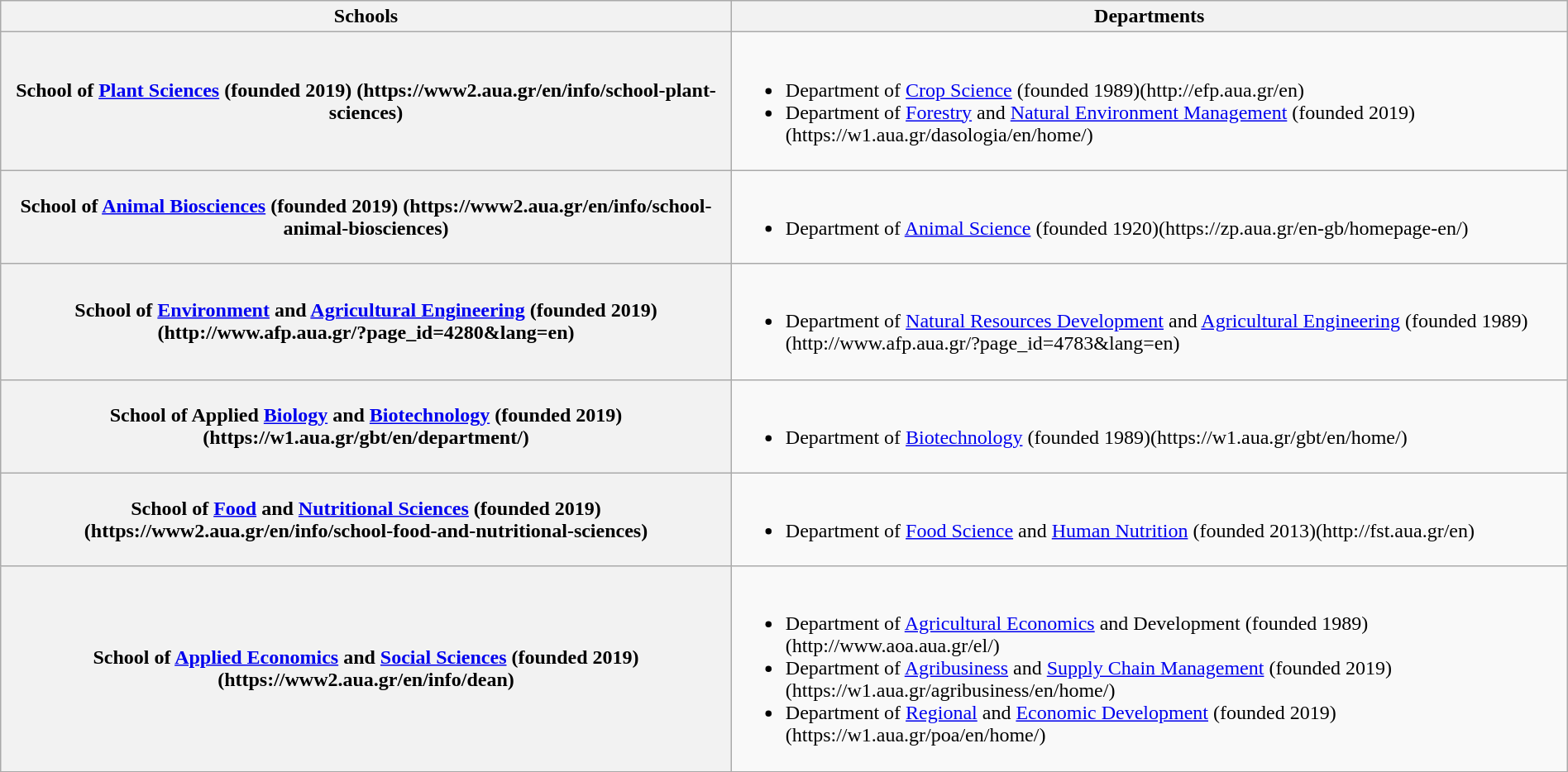<table class="wikitable" style="margin:1em auto;">
<tr>
<th>Schools</th>
<th>Departments</th>
</tr>
<tr>
<th>School of <a href='#'>Plant Sciences</a> (founded 2019) (https://www2.aua.gr/en/info/school-plant-sciences)</th>
<td><br><ul><li>Department of <a href='#'>Crop Science</a> (founded 1989)(http://efp.aua.gr/en)</li><li>Department of <a href='#'>Forestry</a> and <a href='#'>Natural Environment Management</a> (founded 2019) (https://w1.aua.gr/dasologia/en/home/)</li></ul></td>
</tr>
<tr>
<th>School of <a href='#'>Animal Biosciences</a> (founded 2019) (https://www2.aua.gr/en/info/school-animal-biosciences)</th>
<td><br><ul><li>Department of <a href='#'>Animal Science</a> (founded 1920)(https://zp.aua.gr/en-gb/homepage-en/)</li></ul></td>
</tr>
<tr>
<th>School of <a href='#'>Environment</a> and <a href='#'>Agricultural Engineering</a> (founded 2019) (http://www.afp.aua.gr/?page_id=4280&lang=en)</th>
<td><br><ul><li>Department of <a href='#'>Natural Resources Development</a> and <a href='#'>Agricultural Engineering</a> (founded 1989)(http://www.afp.aua.gr/?page_id=4783&lang=en)</li></ul></td>
</tr>
<tr>
<th>School of Applied <a href='#'>Biology</a> and <a href='#'>Biotechnology</a> (founded 2019) (https://w1.aua.gr/gbt/en/department/) </th>
<td><br><ul><li>Department of <a href='#'>Biotechnology</a> (founded 1989)(https://w1.aua.gr/gbt/en/home/)</li></ul></td>
</tr>
<tr>
<th>School of <a href='#'>Food</a> and <a href='#'>Nutritional Sciences</a> (founded 2019) (https://www2.aua.gr/en/info/school-food-and-nutritional-sciences)</th>
<td><br><ul><li>Department of <a href='#'>Food Science</a> and <a href='#'>Human Nutrition</a> (founded 2013)(http://fst.aua.gr/en)</li></ul></td>
</tr>
<tr>
<th>School of <a href='#'>Applied Economics</a> and <a href='#'>Social Sciences</a> (founded 2019) (https://www2.aua.gr/en/info/dean)</th>
<td><br><ul><li>Department of <a href='#'>Agricultural Economics</a> and Development (founded 1989)(http://www.aoa.aua.gr/el/) </li><li>Department of <a href='#'>Agribusiness</a> and <a href='#'>Supply Chain Management</a> (founded 2019) (https://w1.aua.gr/agribusiness/en/home/)</li><li>Department of <a href='#'>Regional</a> and <a href='#'>Economic Development</a> (founded 2019) (https://w1.aua.gr/poa/en/home/)</li></ul></td>
</tr>
</table>
